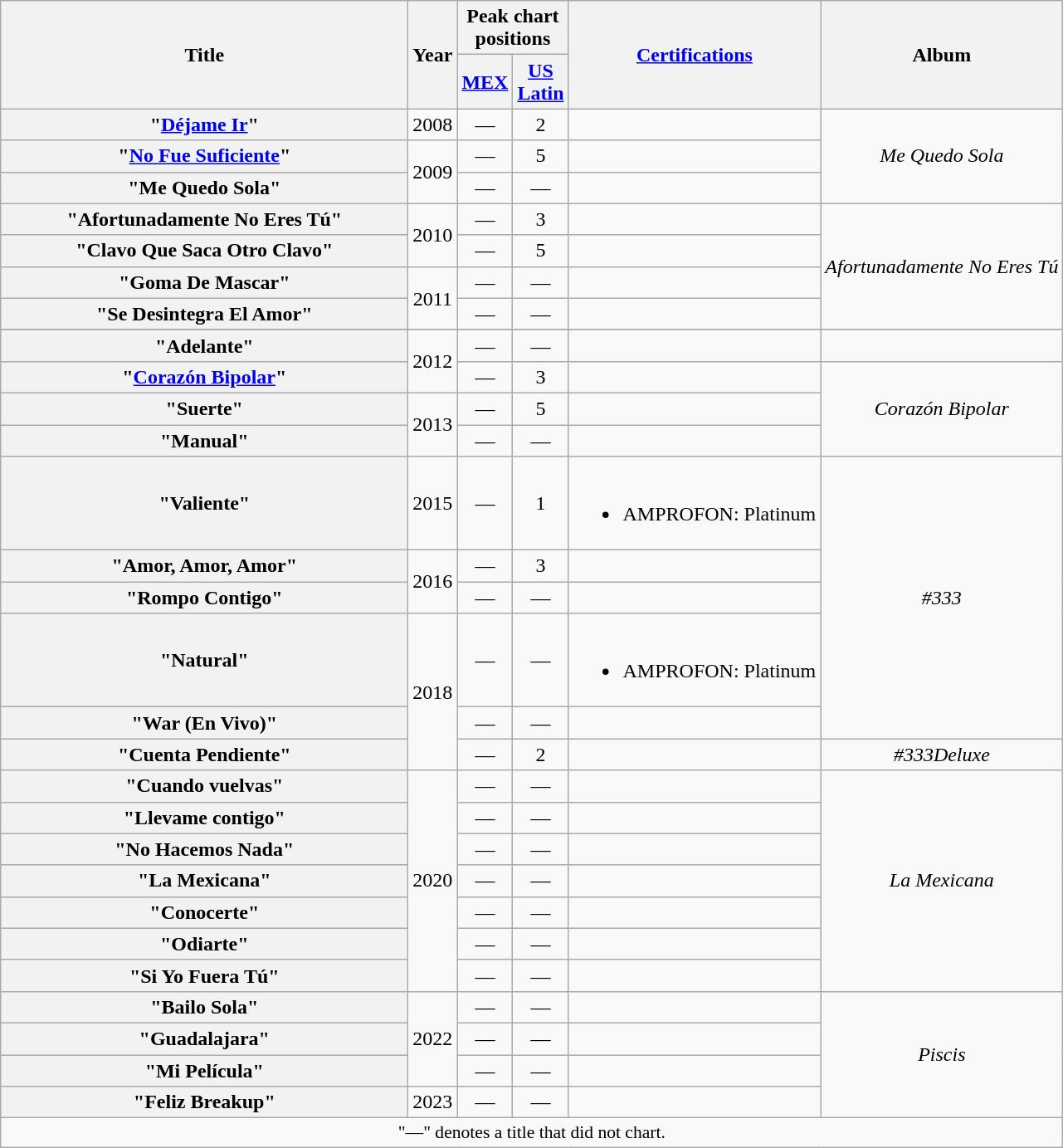<table class="wikitable plainrowheaders" style="text-align:center;">
<tr>
<th scope="col" rowspan="2" style="width:20em;">Title</th>
<th scope="col" rowspan="2">Year</th>
<th scope="col" colspan="2">Peak chart<br>positions</th>
<th rowspan="2"><a href='#'>Certifications</a></th>
<th scope="col" rowspan="2">Album</th>
</tr>
<tr>
<th scope="col" style="text-align:center;"><a href='#'>MEX</a></th>
<th scope="col" style="text-align:center;"><a href='#'>US<br>Latin</a></th>
</tr>
<tr>
<th scope="row">"<a href='#'>Déjame Ir</a>"</th>
<td>2008</td>
<td>—</td>
<td>2</td>
<td></td>
<td rowspan="3"><em>Me Quedo Sola</em></td>
</tr>
<tr>
<th scope="row">"<a href='#'>No Fue Suficiente</a>"</th>
<td rowspan="2">2009</td>
<td>—</td>
<td>5</td>
<td></td>
</tr>
<tr>
<th scope="row">"Me Quedo Sola"</th>
<td>—</td>
<td>—</td>
<td></td>
</tr>
<tr>
<th scope="row">"Afortunadamente No Eres Tú"</th>
<td rowspan="2">2010</td>
<td>—</td>
<td>3</td>
<td></td>
<td rowspan="4"><em>Afortunadamente No Eres Tú</em></td>
</tr>
<tr>
<th scope="row">"Clavo Que Saca Otro Clavo"</th>
<td>—</td>
<td>5</td>
<td></td>
</tr>
<tr>
<th scope="row">"Goma De Mascar"</th>
<td rowspan="2">2011</td>
<td>—</td>
<td>—</td>
<td></td>
</tr>
<tr>
<th scope="row">"Se Desintegra El Amor"</th>
<td>—</td>
<td>—</td>
<td></td>
</tr>
<tr>
</tr>
<tr>
<th scope="row">"Adelante"<br></th>
<td rowspan="2">2012</td>
<td>—</td>
<td>—</td>
<td></td>
<td></td>
</tr>
<tr>
<th scope="row">"<a href='#'>Corazón Bipolar</a>"</th>
<td>—</td>
<td>3</td>
<td></td>
<td rowspan="3"><em>Corazón Bipolar</em></td>
</tr>
<tr>
<th scope="row">"Suerte"</th>
<td rowspan="2">2013</td>
<td>—</td>
<td>5</td>
<td></td>
</tr>
<tr>
<th scope="row">"Manual"</th>
<td>—</td>
<td>—</td>
<td></td>
</tr>
<tr>
<th scope="row">"Valiente"</th>
<td>2015</td>
<td>—</td>
<td>1</td>
<td><br><ul><li>AMPROFON: Platinum</li></ul></td>
<td rowspan="5"><em>#333</em></td>
</tr>
<tr>
<th scope="row">"Amor, Amor, Amor"</th>
<td rowspan="2">2016</td>
<td>—</td>
<td>3</td>
<td></td>
</tr>
<tr>
<th scope="row">"Rompo Contigo"</th>
<td>—</td>
<td>—</td>
<td></td>
</tr>
<tr>
<th scope="row">"Natural"<br></th>
<td rowspan="3">2018</td>
<td>—</td>
<td>—</td>
<td><br><ul><li>AMPROFON: Platinum</li></ul></td>
</tr>
<tr>
<th scope="row">"War (En Vivo)"<br></th>
<td>—</td>
<td>—</td>
<td></td>
</tr>
<tr>
<th scope="row">"Cuenta Pendiente"<br></th>
<td>—</td>
<td>2</td>
<td></td>
<td><em>#333Deluxe</em></td>
</tr>
<tr>
<th scope="row">"Cuando vuelvas"</th>
<td rowspan="7">2020</td>
<td>—</td>
<td>—</td>
<td></td>
<td rowspan="7"><em>La Mexicana</em></td>
</tr>
<tr>
<th scope="row">"Llevame contigo"</th>
<td>—</td>
<td>—</td>
<td></td>
</tr>
<tr>
<th scope="row">"No Hacemos Nada"</th>
<td>—</td>
<td>—</td>
<td></td>
</tr>
<tr>
<th scope="row">"La Mexicana"<br></th>
<td>—</td>
<td>—</td>
<td></td>
</tr>
<tr>
<th scope="row">"Conocerte"</th>
<td>—</td>
<td>—</td>
<td></td>
</tr>
<tr>
<th scope="row">"Odiarte"<br></th>
<td>—</td>
<td>—</td>
<td></td>
</tr>
<tr>
<th scope="row">"Si Yo Fuera Tú"<br></th>
<td>—</td>
<td>—</td>
<td></td>
</tr>
<tr>
<th scope="row">"Bailo Sola"</th>
<td rowspan="3">2022</td>
<td>—</td>
<td>—</td>
<td></td>
<td rowspan="4"><em>Piscis</em></td>
</tr>
<tr>
<th scope="row">"Guadalajara"<br></th>
<td>—</td>
<td>—</td>
<td></td>
</tr>
<tr>
<th scope="row">"Mi Película"</th>
<td>—</td>
<td>—</td>
<td></td>
</tr>
<tr>
<th scope="row">"Feliz Breakup"<br></th>
<td>2023</td>
<td>—</td>
<td>—</td>
<td></td>
</tr>
<tr>
<td colspan="6" style="font-size:90%">"—" denotes a title that did not chart.</td>
</tr>
</table>
